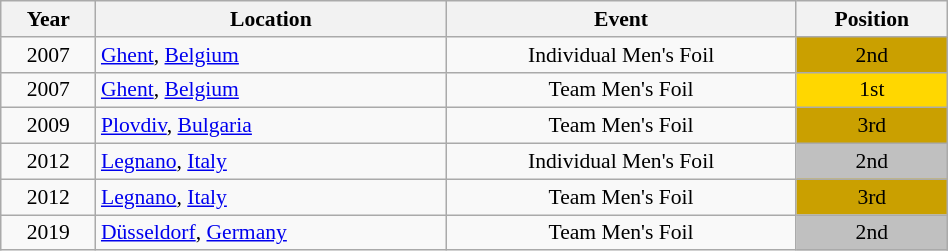<table class="wikitable" width="50%" style="font-size:90%; text-align:center;">
<tr>
<th>Year</th>
<th>Location</th>
<th>Event</th>
<th>Position</th>
</tr>
<tr>
<td>2007</td>
<td rowspan="1" align="left"> <a href='#'>Ghent</a>, <a href='#'>Belgium</a></td>
<td>Individual Men's Foil</td>
<td bgcolor="caramel">2nd</td>
</tr>
<tr>
<td>2007</td>
<td rowspan="1" align="left"> <a href='#'>Ghent</a>, <a href='#'>Belgium</a></td>
<td>Team Men's Foil</td>
<td bgcolor="gold">1st</td>
</tr>
<tr>
<td>2009</td>
<td rowspan="1" align="left"> <a href='#'>Plovdiv</a>, <a href='#'>Bulgaria</a></td>
<td>Team Men's Foil</td>
<td bgcolor="caramel">3rd</td>
</tr>
<tr>
<td>2012</td>
<td rowspan="1" align="left"> <a href='#'>Legnano</a>, <a href='#'>Italy</a></td>
<td>Individual Men's Foil</td>
<td bgcolor="silver">2nd</td>
</tr>
<tr>
<td>2012</td>
<td rowspan="1" align="left"> <a href='#'>Legnano</a>, <a href='#'>Italy</a></td>
<td>Team Men's Foil</td>
<td bgcolor="caramel">3rd</td>
</tr>
<tr>
<td>2019</td>
<td rowspan="1" align="left"> <a href='#'>Düsseldorf</a>, <a href='#'>Germany</a></td>
<td>Team Men's Foil</td>
<td bgcolor="silver">2nd</td>
</tr>
</table>
